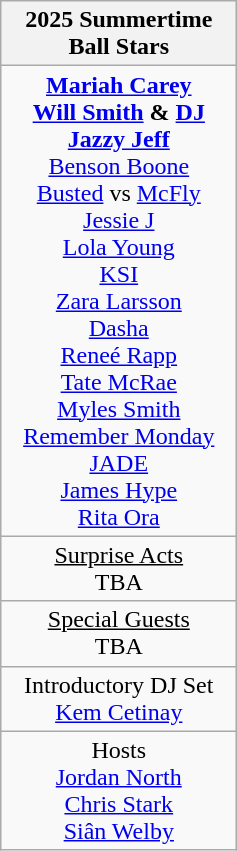<table class="wikitable">
<tr>
<th>2025 Summertime Ball Stars</th>
</tr>
<tr>
<td style="text-align:center; vertical-align:top; width:150px;"><strong><a href='#'>Mariah Carey</a></strong>  <br><strong><a href='#'>Will Smith</a> & <a href='#'>DJ Jazzy Jeff</a></strong> <br><a href='#'>Benson Boone</a> <br><a href='#'>Busted</a> vs <a href='#'>McFly</a> <br><a href='#'>Jessie J</a> <br><a href='#'>Lola Young</a> <br> <a href='#'>KSI</a> <br><a href='#'>Zara Larsson</a> <br><a href='#'>Dasha</a> <br><a href='#'>Reneé Rapp</a> <br><a href='#'>Tate McRae</a> <br><a href='#'>Myles Smith</a> <br><a href='#'>Remember Monday</a> <br><a href='#'>JADE</a> <br><a href='#'>James Hype</a> <br><a href='#'>Rita Ora</a></td>
</tr>
<tr>
<td style="text-align:center; vertical-align:top; width:150px;"><u>Surprise Acts</u><br>TBA</td>
</tr>
<tr>
<td style="text-align:center; vertical-align:top; width:150px;"><u>Special Guests</u><br>TBA</td>
</tr>
<tr>
<td style="text-align:center; vertical-align:top; width:150px;">Introductory DJ Set<br><a href='#'>Kem Cetinay</a></td>
</tr>
<tr>
<td style="text-align:center; vertical-align:top; width:150px;">Hosts<br><a href='#'>Jordan North</a><br><a href='#'>Chris Stark</a><br><a href='#'>Siân Welby</a></td>
</tr>
</table>
